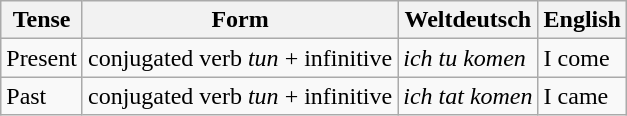<table class="wikitable mw-collapsible">
<tr>
<th>Tense</th>
<th>Form</th>
<th>Weltdeutsch</th>
<th>English</th>
</tr>
<tr>
<td>Present</td>
<td>conjugated verb <em>tun</em> + infinitive</td>
<td><em>ich tu komen</em></td>
<td>I come</td>
</tr>
<tr>
<td>Past</td>
<td>conjugated verb <em>tun</em> + infinitive</td>
<td><em>ich tat komen</em></td>
<td>I came</td>
</tr>
</table>
